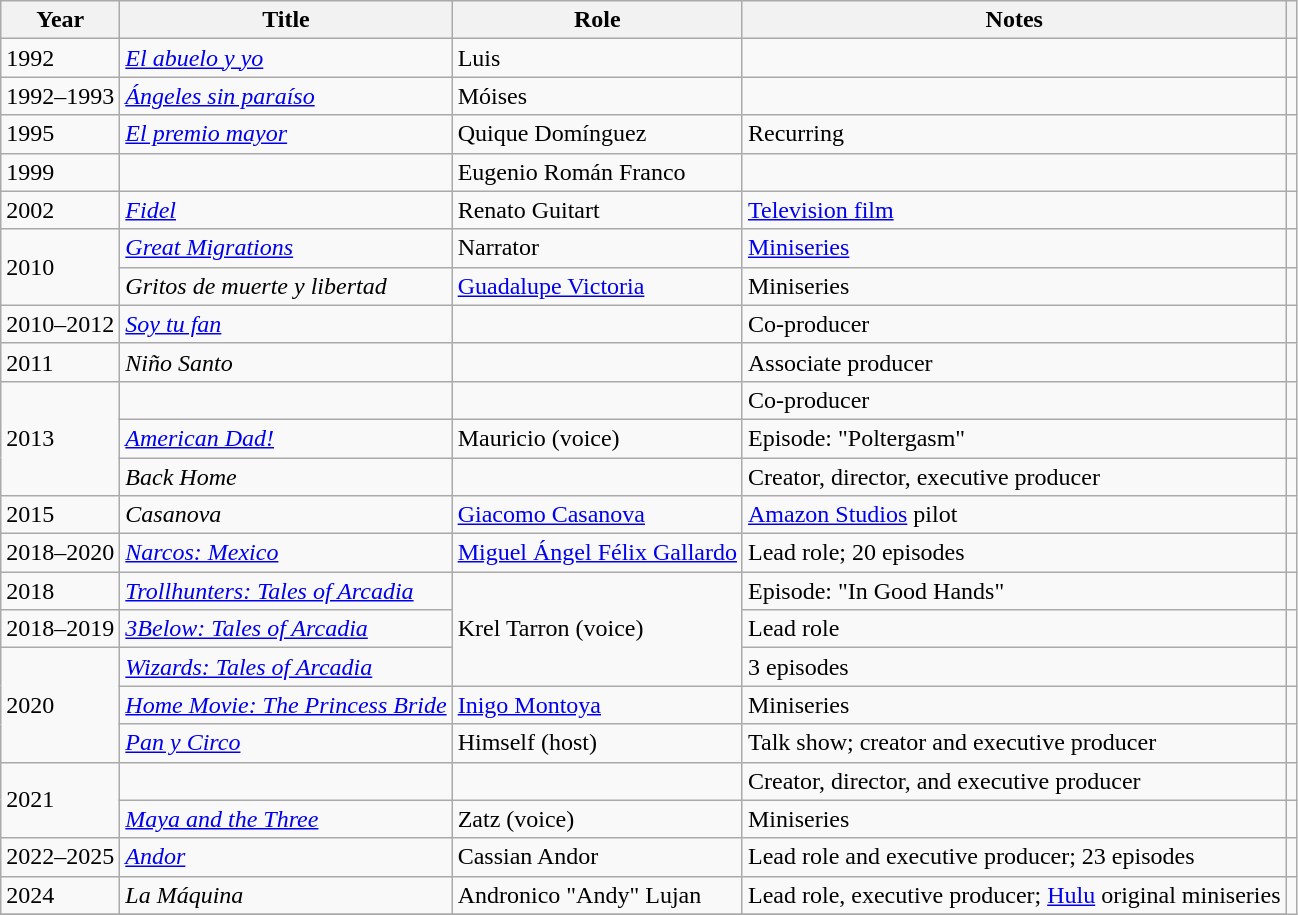<table class="wikitable sortable">
<tr>
<th>Year</th>
<th>Title</th>
<th>Role</th>
<th class="unsortable">Notes</th>
<th class="unsortable"></th>
</tr>
<tr>
<td>1992</td>
<td><em><a href='#'>El abuelo y yo</a></em></td>
<td>Luis</td>
<td></td>
<td></td>
</tr>
<tr>
<td>1992–1993</td>
<td><em><a href='#'>Ángeles sin paraíso</a></em></td>
<td>Móises</td>
<td></td>
<td></td>
</tr>
<tr>
<td>1995</td>
<td><em><a href='#'>El premio mayor</a></em></td>
<td>Quique Domínguez</td>
<td>Recurring</td>
<td></td>
</tr>
<tr>
<td>1999</td>
<td><em></em></td>
<td>Eugenio Román Franco</td>
<td></td>
<td></td>
</tr>
<tr>
<td>2002</td>
<td><em><a href='#'>Fidel</a></em></td>
<td>Renato Guitart</td>
<td><a href='#'>Television film</a></td>
<td></td>
</tr>
<tr>
<td rowspan="2">2010</td>
<td><em><a href='#'>Great Migrations</a></em></td>
<td>Narrator</td>
<td><a href='#'>Miniseries</a></td>
<td></td>
</tr>
<tr>
<td><em>Gritos de muerte y libertad</em></td>
<td><a href='#'>Guadalupe Victoria</a></td>
<td>Miniseries</td>
<td></td>
</tr>
<tr>
<td>2010–2012</td>
<td><em><a href='#'>Soy tu fan</a></em></td>
<td></td>
<td>Co-producer</td>
<td></td>
</tr>
<tr>
<td>2011</td>
<td><em>Niño Santo</em></td>
<td></td>
<td>Associate producer</td>
<td></td>
</tr>
<tr>
<td rowspan="3">2013</td>
<td><em></em></td>
<td></td>
<td>Co-producer</td>
<td></td>
</tr>
<tr>
<td><em><a href='#'>American Dad!</a></em></td>
<td>Mauricio (voice)</td>
<td>Episode: "Poltergasm"</td>
<td></td>
</tr>
<tr>
<td><em>Back Home</em></td>
<td></td>
<td>Creator, director, executive producer</td>
<td></td>
</tr>
<tr>
<td>2015</td>
<td><em>Casanova</em></td>
<td><a href='#'>Giacomo Casanova</a></td>
<td><a href='#'>Amazon Studios</a> pilot</td>
<td></td>
</tr>
<tr>
<td>2018–2020</td>
<td><em><a href='#'>Narcos: Mexico</a></em></td>
<td><a href='#'>Miguel Ángel Félix Gallardo</a></td>
<td>Lead role; 20 episodes</td>
<td></td>
</tr>
<tr>
<td>2018</td>
<td><em><a href='#'>Trollhunters: Tales of Arcadia</a></em></td>
<td rowspan="3">Krel Tarron (voice)</td>
<td>Episode: "In Good Hands"</td>
<td></td>
</tr>
<tr>
<td>2018–2019</td>
<td><em><a href='#'>3Below: Tales of Arcadia</a></em></td>
<td>Lead role</td>
<td></td>
</tr>
<tr>
<td rowspan="3">2020</td>
<td><em><a href='#'>Wizards: Tales of Arcadia</a></em></td>
<td>3 episodes</td>
<td></td>
</tr>
<tr>
<td><em><a href='#'>Home Movie: The Princess Bride</a></em></td>
<td><a href='#'>Inigo Montoya</a></td>
<td>Miniseries</td>
<td></td>
</tr>
<tr>
<td><em><a href='#'>Pan y Circo</a></em></td>
<td>Himself (host)</td>
<td>Talk show; creator and executive producer</td>
<td></td>
</tr>
<tr>
<td rowspan="2">2021</td>
<td><em></em></td>
<td></td>
<td>Creator, director, and executive producer</td>
<td></td>
</tr>
<tr>
<td><em><a href='#'>Maya and the Three</a></em></td>
<td>Zatz (voice)</td>
<td>Miniseries</td>
<td></td>
</tr>
<tr>
<td>2022–2025</td>
<td><em><a href='#'>Andor</a></em></td>
<td>Cassian Andor</td>
<td>Lead role and executive producer; 23 episodes</td>
<td></td>
</tr>
<tr>
<td>2024</td>
<td><em>La Máquina</em></td>
<td>Andronico "Andy" Lujan</td>
<td>Lead role, executive producer; <a href='#'>Hulu</a> original miniseries</td>
</tr>
<tr>
</tr>
</table>
